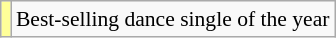<table class="wikitable plainrowheaders" style="font-size:90%;">
<tr>
<td bgcolor=#FFFF99 align=center></td>
<td>Best-selling dance single of the year</td>
</tr>
</table>
